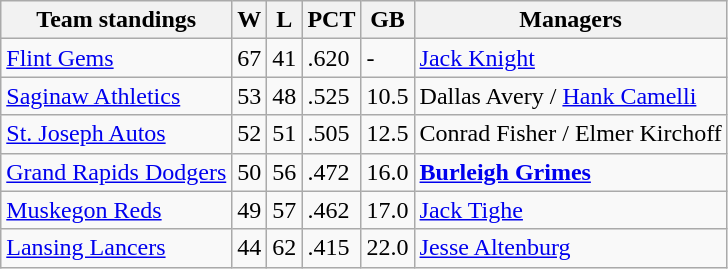<table class="wikitable">
<tr>
<th>Team standings</th>
<th>W</th>
<th>L</th>
<th>PCT</th>
<th>GB</th>
<th>Managers</th>
</tr>
<tr>
<td><a href='#'>Flint Gems</a></td>
<td>67</td>
<td>41</td>
<td>.620</td>
<td>-</td>
<td><a href='#'>Jack Knight</a></td>
</tr>
<tr>
<td><a href='#'>Saginaw Athletics</a></td>
<td>53</td>
<td>48</td>
<td>.525</td>
<td>10.5</td>
<td>Dallas Avery / <a href='#'>Hank Camelli</a></td>
</tr>
<tr>
<td><a href='#'>St. Joseph Autos</a></td>
<td>52</td>
<td>51</td>
<td>.505</td>
<td>12.5</td>
<td>Conrad Fisher / Elmer Kirchoff</td>
</tr>
<tr>
<td><a href='#'>Grand Rapids Dodgers</a></td>
<td>50</td>
<td>56</td>
<td>.472</td>
<td>16.0</td>
<td><strong><a href='#'>Burleigh Grimes</a></strong></td>
</tr>
<tr>
<td><a href='#'>Muskegon Reds</a></td>
<td>49</td>
<td>57</td>
<td>.462</td>
<td>17.0</td>
<td><a href='#'>Jack Tighe</a></td>
</tr>
<tr>
<td><a href='#'>Lansing Lancers</a></td>
<td>44</td>
<td>62</td>
<td>.415</td>
<td>22.0</td>
<td><a href='#'>Jesse Altenburg</a></td>
</tr>
</table>
